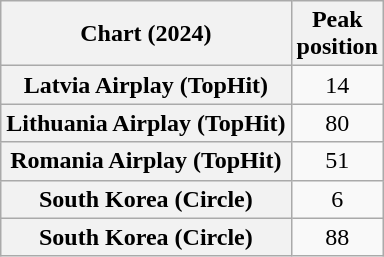<table class="wikitable sortable plainrowheaders" style="text-align:center">
<tr>
<th scope="col">Chart (2024)</th>
<th scope="col">Peak<br>position</th>
</tr>
<tr>
<th scope="row">Latvia Airplay (TopHit)</th>
<td>14</td>
</tr>
<tr>
<th scope="row">Lithuania Airplay (TopHit)</th>
<td>80</td>
</tr>
<tr>
<th scope="row">Romania Airplay (TopHit)</th>
<td>51</td>
</tr>
<tr>
<th scope="row">South Korea (Circle)</th>
<td>6</td>
</tr>
<tr>
<th scope="row">South Korea (Circle)<br></th>
<td>88</td>
</tr>
</table>
